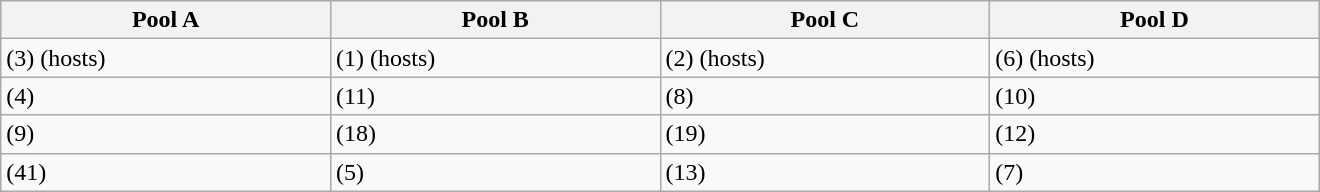<table class="wikitable" width=880>
<tr>
<th width="25%">Pool A</th>
<th width="25%">Pool B</th>
<th width=25%>Pool C</th>
<th width=25%>Pool D</th>
</tr>
<tr>
<td> (3) (hosts)</td>
<td> (1) (hosts)</td>
<td> (2) (hosts)</td>
<td> (6) (hosts)</td>
</tr>
<tr>
<td> (4)</td>
<td> (11)</td>
<td> (8)</td>
<td> (10)</td>
</tr>
<tr>
<td> (9)</td>
<td> (18)</td>
<td> (19)</td>
<td> (12)</td>
</tr>
<tr>
<td> (41)</td>
<td> (5)</td>
<td> (13)</td>
<td> (7)</td>
</tr>
</table>
